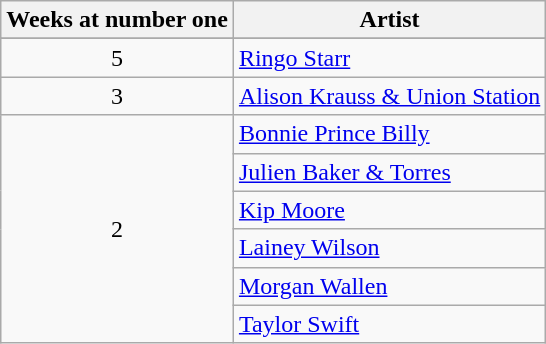<table class="wikitable plainrowheaders sortable">
<tr>
<th scope=col>Weeks at number one</th>
<th scope=col>Artist</th>
</tr>
<tr class=unsortable>
</tr>
<tr>
<td align="center">5</td>
<td><a href='#'>Ringo Starr</a></td>
</tr>
<tr>
<td align="center">3</td>
<td><a href='#'>Alison Krauss & Union Station</a></td>
</tr>
<tr>
<td align="center" rowspan=6>2</td>
<td><a href='#'>Bonnie Prince Billy</a></td>
</tr>
<tr>
<td><a href='#'>Julien Baker & Torres</a></td>
</tr>
<tr>
<td><a href='#'>Kip Moore</a></td>
</tr>
<tr>
<td><a href='#'>Lainey Wilson</a></td>
</tr>
<tr>
<td><a href='#'>Morgan Wallen</a></td>
</tr>
<tr>
<td><a href='#'>Taylor Swift</a></td>
</tr>
</table>
